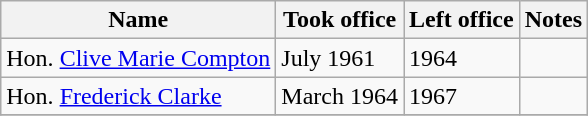<table class="wikitable">
<tr>
<th>Name</th>
<th>Took office</th>
<th>Left office</th>
<th>Notes</th>
</tr>
<tr>
<td>Hon. <a href='#'>Clive Marie Compton</a></td>
<td>July 1961</td>
<td>1964</td>
<td></td>
</tr>
<tr>
<td>Hon. <a href='#'>Frederick Clarke</a></td>
<td>March 1964</td>
<td>1967</td>
<td></td>
</tr>
<tr>
</tr>
</table>
